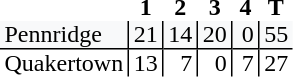<table style="border-collapse: collapse;">
<tr>
<th style="text-align: left;"></th>
<th style="text-align: center; padding: 0px 3px 0px 3px; width:12px;">1</th>
<th style="text-align: center; padding: 0px 3px 0px 3px; width:12px;">2</th>
<th style="text-align: center; padding: 0px 3px 0px 3px; width:12px;">3</th>
<th style="text-align: center; padding: 0px 3px 0px 3px; width:12px;">4</th>
<th style="text-align: center; padding: 0px 3px 0px 3px; width:12px;">T</th>
</tr>
<tr>
<td style="background: #f8f9fa; text-align: left; border-bottom: 1px solid black; padding: 0px 3px 0px 3px;">Pennridge</td>
<td style="background: #f8f9fa; border-left: 1px solid black; border-bottom: 1px solid black; text-align: right; padding: 0px 3px 0px 3px;">21</td>
<td style="background: #f8f9fa; border-left: 1px solid black; border-bottom: 1px solid black; text-align: right; padding: 0px 3px 0px 3px;">14</td>
<td style="background: #f8f9fa; border-left: 1px solid black; border-bottom: 1px solid black; text-align: right; padding: 0px 3px 0px 3px;">20</td>
<td style="background: #f8f9fa; border-left: 1px solid black; border-bottom: 1px solid black; text-align: right; padding: 0px 3px 0px 3px;">0</td>
<td style="background: #f8f9fa; border-left: 1px solid black; border-bottom: 1px solid black; text-align: right; padding: 0px 3px 0px 3px;">55</td>
</tr>
<tr>
<td style="text-align: left; padding: 0px 3px 0px 3px;">Quakertown</td>
<td style="border-left: 1px solid black; text-align: right; padding: 0px 3px 0px 3px;">13</td>
<td style="border-left: 1px solid black; text-align: right; padding: 0px 3px 0px 3px;">7</td>
<td style="border-left: 1px solid black; text-align: right; padding: 0px 3px 0px 3px;">0</td>
<td style="border-left: 1px solid black; text-align: right; padding: 0px 3px 0px 3px;">7</td>
<td style="border-left: 1px solid black; text-align: right; padding: 0px 3px 0px 3px;">27</td>
</tr>
</table>
